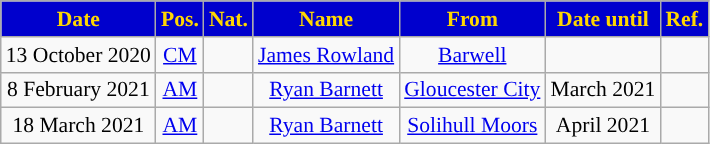<table class="wikitable"  style="text-align:center; font-size:90%; ">
<tr>
<th style="background:mediumblue;color:gold;">Date</th>
<th style="background:mediumblue;color:gold;">Pos.</th>
<th style="background:mediumblue;color:gold;">Nat.</th>
<th style="background:mediumblue;color:gold;">Name</th>
<th style="background:mediumblue;color:gold;">From</th>
<th style="background:mediumblue;color:gold;">Date until</th>
<th style="background:mediumblue;color:gold;">Ref.</th>
</tr>
<tr>
<td>13 October 2020</td>
<td><a href='#'>CM</a></td>
<td></td>
<td><a href='#'>James Rowland</a></td>
<td> <a href='#'>Barwell</a></td>
<td></td>
<td></td>
</tr>
<tr>
<td>8 February 2021</td>
<td><a href='#'>AM</a></td>
<td></td>
<td><a href='#'>Ryan Barnett</a></td>
<td> <a href='#'>Gloucester City</a></td>
<td>March 2021</td>
<td></td>
</tr>
<tr>
<td>18 March 2021</td>
<td><a href='#'>AM</a></td>
<td></td>
<td><a href='#'>Ryan Barnett</a></td>
<td> <a href='#'>Solihull Moors</a></td>
<td>April 2021</td>
<td></td>
</tr>
</table>
